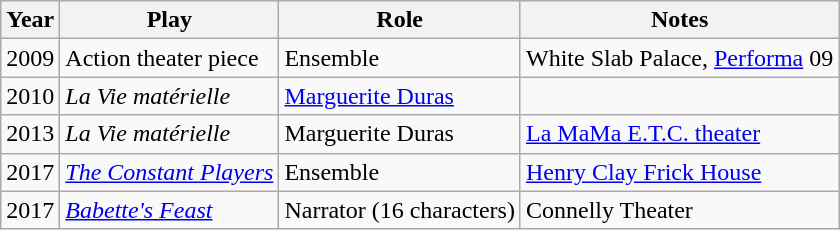<table class="wikitable sortable">
<tr>
<th>Year</th>
<th>Play</th>
<th>Role</th>
<th class="unsortable">Notes</th>
</tr>
<tr>
<td>2009</td>
<td>Action theater piece</td>
<td>Ensemble</td>
<td>White Slab Palace, <a href='#'>Performa</a> 09</td>
</tr>
<tr>
<td>2010</td>
<td><em>La Vie matérielle</em></td>
<td><a href='#'>Marguerite Duras</a></td>
<td></td>
</tr>
<tr>
<td>2013</td>
<td><em>La Vie matérielle</em></td>
<td>Marguerite Duras</td>
<td><a href='#'>La MaMa E.T.C. theater</a></td>
</tr>
<tr>
<td>2017</td>
<td><em><a href='#'>The Constant Players</a></em></td>
<td>Ensemble</td>
<td><a href='#'>Henry Clay Frick House</a></td>
</tr>
<tr>
<td>2017</td>
<td><em><a href='#'>Babette's Feast</a></em></td>
<td>Narrator (16 characters)</td>
<td>Connelly Theater</td>
</tr>
</table>
